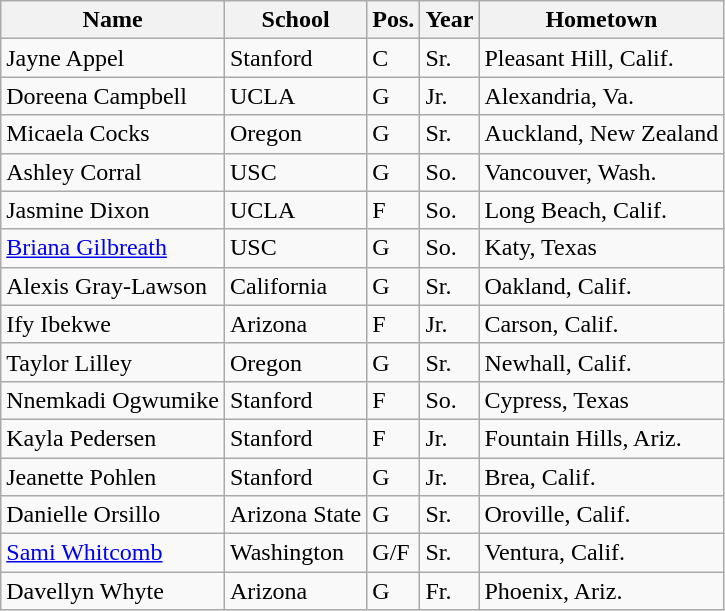<table class="wikitable">
<tr>
<th>Name</th>
<th>School</th>
<th>Pos.</th>
<th>Year</th>
<th>Hometown</th>
</tr>
<tr>
<td>Jayne Appel</td>
<td>Stanford</td>
<td>C</td>
<td>Sr.</td>
<td>Pleasant Hill, Calif.</td>
</tr>
<tr>
<td>Doreena Campbell</td>
<td>UCLA</td>
<td>G</td>
<td>Jr.</td>
<td>Alexandria, Va.</td>
</tr>
<tr>
<td>Micaela Cocks</td>
<td>Oregon</td>
<td>G</td>
<td>Sr.</td>
<td>Auckland, New Zealand</td>
</tr>
<tr>
<td>Ashley Corral</td>
<td>USC</td>
<td>G</td>
<td>So.</td>
<td>Vancouver, Wash.</td>
</tr>
<tr>
<td>Jasmine Dixon</td>
<td>UCLA</td>
<td>F</td>
<td>So.</td>
<td>Long Beach, Calif.</td>
</tr>
<tr>
<td><a href='#'>Briana Gilbreath</a></td>
<td>USC</td>
<td>G</td>
<td>So.</td>
<td>Katy, Texas</td>
</tr>
<tr>
<td>Alexis Gray-Lawson</td>
<td>California</td>
<td>G</td>
<td>Sr.</td>
<td>Oakland, Calif.</td>
</tr>
<tr>
<td>Ify Ibekwe</td>
<td>Arizona</td>
<td>F</td>
<td>Jr.</td>
<td>Carson, Calif.</td>
</tr>
<tr>
<td>Taylor Lilley</td>
<td>Oregon</td>
<td>G</td>
<td>Sr.</td>
<td>Newhall, Calif.</td>
</tr>
<tr>
<td>Nnemkadi Ogwumike</td>
<td>Stanford</td>
<td>F</td>
<td>So.</td>
<td>Cypress, Texas</td>
</tr>
<tr>
<td>Kayla Pedersen</td>
<td>Stanford</td>
<td>F</td>
<td>Jr.</td>
<td>Fountain Hills, Ariz.</td>
</tr>
<tr>
<td>Jeanette Pohlen</td>
<td>Stanford</td>
<td>G</td>
<td>Jr.</td>
<td>Brea, Calif.</td>
</tr>
<tr>
<td>Danielle Orsillo</td>
<td>Arizona State</td>
<td>G</td>
<td>Sr.</td>
<td>Oroville, Calif.</td>
</tr>
<tr>
<td><a href='#'>Sami Whitcomb</a></td>
<td>Washington</td>
<td>G/F</td>
<td>Sr.</td>
<td>Ventura, Calif.</td>
</tr>
<tr>
<td>Davellyn Whyte</td>
<td>Arizona</td>
<td>G</td>
<td>Fr.</td>
<td>Phoenix, Ariz.</td>
</tr>
</table>
